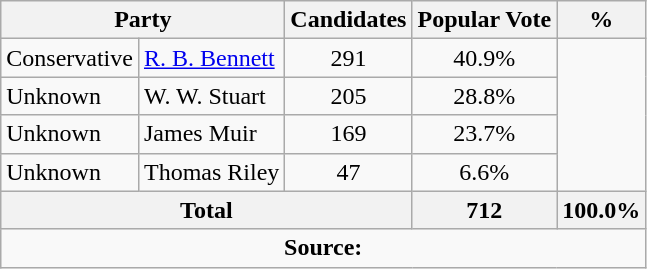<table class="wikitable">
<tr>
<th colspan="2">Party</th>
<th>Candidates</th>
<th>Popular Vote</th>
<th>%</th>
</tr>
<tr>
<td>Conservative</td>
<td> <a href='#'>R. B. Bennett</a></td>
<td align=center>291</td>
<td align=center>40.9%</td>
</tr>
<tr>
<td>Unknown</td>
<td>W. W. Stuart</td>
<td align=center>205</td>
<td align=center>28.8%</td>
</tr>
<tr>
<td>Unknown</td>
<td>James Muir</td>
<td align=center>169</td>
<td align=center>23.7%</td>
</tr>
<tr>
<td>Unknown</td>
<td>Thomas Riley</td>
<td align=center>47</td>
<td align=center>6.6%</td>
</tr>
<tr>
<th colspan=3>Total</th>
<th>712</th>
<th>100.0%</th>
</tr>
<tr>
<td align=center colspan=5><strong>Source:</strong> </td>
</tr>
</table>
